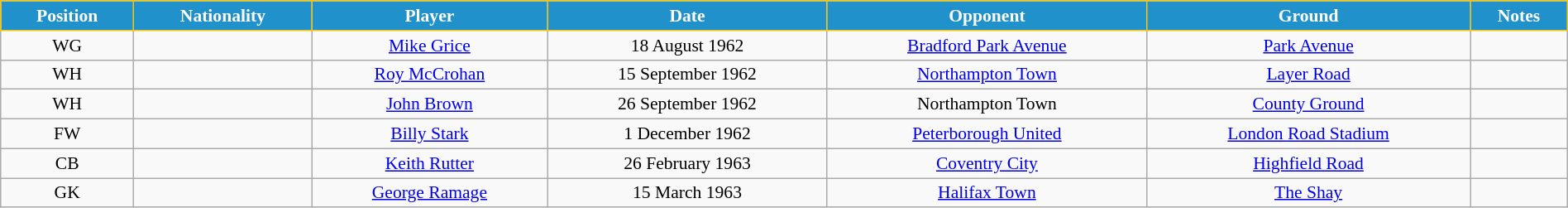<table class="wikitable" style="text-align:center; font-size:90%; width:100%;">
<tr>
<th style="background:#2191CC; color:white; border:1px solid #F7C408; text-align:center;">Position</th>
<th style="background:#2191CC; color:white; border:1px solid #F7C408; text-align:center;">Nationality</th>
<th style="background:#2191CC; color:white; border:1px solid #F7C408; text-align:center;">Player</th>
<th style="background:#2191CC; color:white; border:1px solid #F7C408; text-align:center;">Date</th>
<th style="background:#2191CC; color:white; border:1px solid #F7C408; text-align:center;">Opponent</th>
<th style="background:#2191CC; color:white; border:1px solid #F7C408; text-align:center;">Ground</th>
<th style="background:#2191CC; color:white; border:1px solid #F7C408; text-align:center;">Notes</th>
</tr>
<tr>
<td>WG</td>
<td></td>
<td><a href='#'>Mike Grice</a></td>
<td>18 August 1962</td>
<td><a href='#'>Bradford Park Avenue</a></td>
<td><a href='#'>Park Avenue</a></td>
<td></td>
</tr>
<tr>
<td>WH</td>
<td></td>
<td><a href='#'>Roy McCrohan</a></td>
<td>15 September 1962</td>
<td><a href='#'>Northampton Town</a></td>
<td><a href='#'>Layer Road</a></td>
<td></td>
</tr>
<tr>
<td>WH</td>
<td></td>
<td><a href='#'>John Brown</a></td>
<td>26  September 1962</td>
<td>Northampton Town</td>
<td><a href='#'>County Ground</a></td>
<td></td>
</tr>
<tr>
<td>FW</td>
<td></td>
<td><a href='#'>Billy Stark</a></td>
<td>1 December 1962</td>
<td><a href='#'>Peterborough United</a></td>
<td><a href='#'>London Road Stadium</a></td>
<td></td>
</tr>
<tr>
<td>CB</td>
<td></td>
<td><a href='#'>Keith Rutter</a></td>
<td>26 February 1963</td>
<td><a href='#'>Coventry City</a></td>
<td><a href='#'>Highfield Road</a></td>
<td></td>
</tr>
<tr>
<td>GK</td>
<td></td>
<td><a href='#'>George Ramage</a></td>
<td>15 March 1963</td>
<td><a href='#'>Halifax Town</a></td>
<td><a href='#'>The Shay</a></td>
<td></td>
</tr>
</table>
